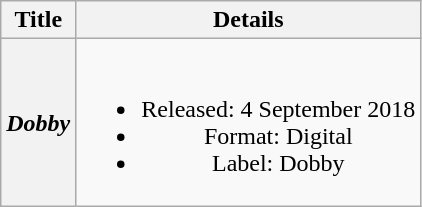<table class="wikitable plainrowheaders" style="text-align:center;" border="1">
<tr>
<th>Title</th>
<th>Details</th>
</tr>
<tr>
<th scope="row"><em>Dobby</em></th>
<td><br><ul><li>Released: 4 September 2018</li><li>Format: Digital</li><li>Label: Dobby</li></ul></td>
</tr>
</table>
